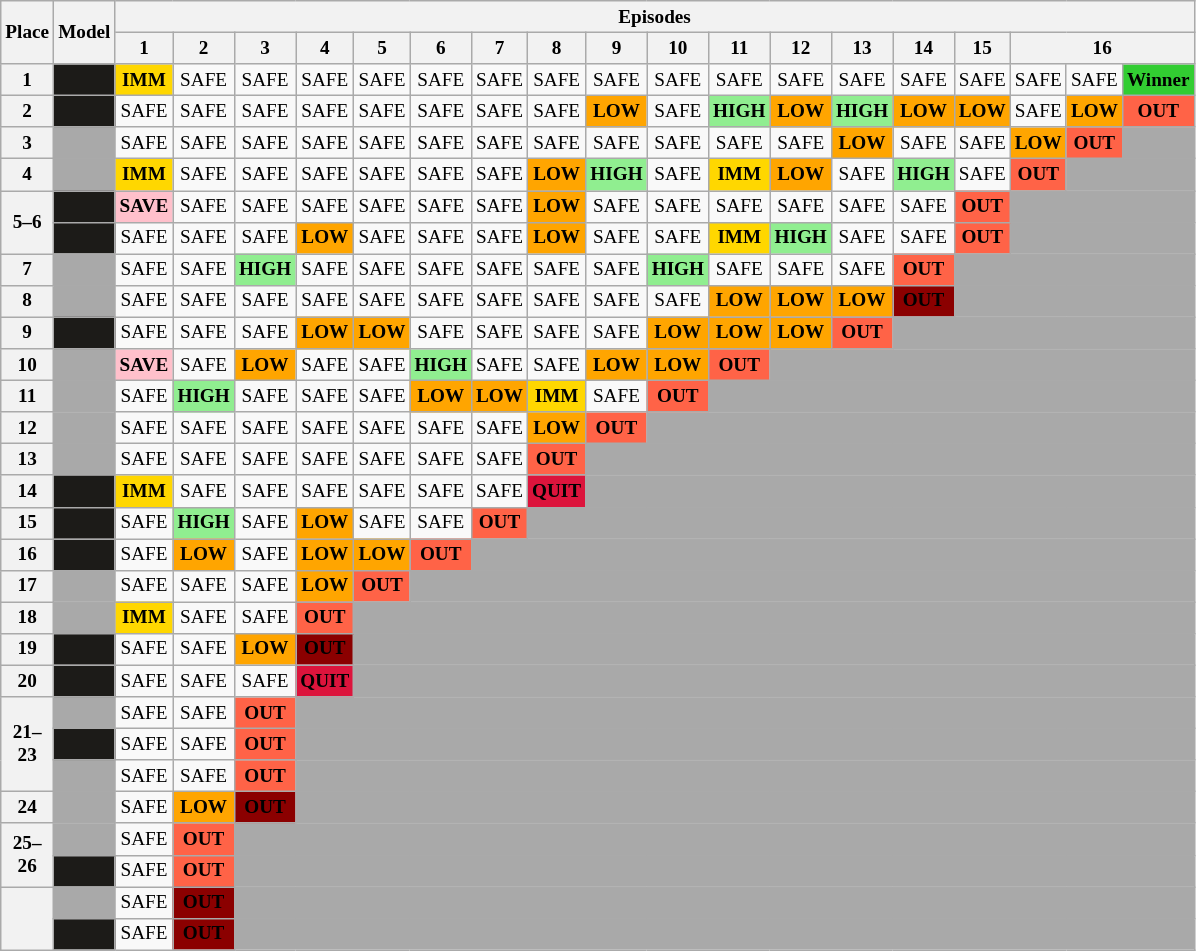<table class="wikitable" style="width:50%; text-align:center; font-size:80%;">
<tr>
<th rowspan="2">Place</th>
<th rowspan="2">Model</th>
<th colspan="20">Episodes</th>
</tr>
<tr>
<th>1</th>
<th>2</th>
<th>3</th>
<th>4</th>
<th>5</th>
<th>6</th>
<th>7</th>
<th>8</th>
<th>9</th>
<th>10</th>
<th>11</th>
<th>12</th>
<th>13</th>
<th>14</th>
<th>15</th>
<th colspan="3">16</th>
</tr>
<tr>
<th>1</th>
<td bgcolor="#1c1b18"></td>
<td style=" background:gold;"><strong>IMM</strong></td>
<td>SAFE</td>
<td>SAFE</td>
<td>SAFE</td>
<td>SAFE</td>
<td>SAFE</td>
<td>SAFE</td>
<td>SAFE</td>
<td>SAFE</td>
<td>SAFE</td>
<td>SAFE</td>
<td>SAFE</td>
<td>SAFE</td>
<td>SAFE</td>
<td>SAFE</td>
<td>SAFE</td>
<td>SAFE</td>
<td style="background:limegreen;"><strong>Winner</strong></td>
</tr>
<tr>
<th>2</th>
<td bgcolor="#1c1b18"></td>
<td>SAFE</td>
<td>SAFE</td>
<td>SAFE</td>
<td>SAFE</td>
<td>SAFE</td>
<td>SAFE</td>
<td>SAFE</td>
<td>SAFE</td>
<td bgcolor="orange"><strong>LOW</strong></td>
<td>SAFE</td>
<td bgcolor="lightgreen"><strong>HIGH</strong></td>
<td bgcolor="orange"><strong>LOW</strong></td>
<td bgcolor="lightgreen"><strong>HIGH</strong></td>
<td bgcolor="orange"><strong>LOW</strong></td>
<td bgcolor="orange"><strong>LOW</strong></td>
<td>SAFE</td>
<td bgcolor="orange"><strong>LOW</strong></td>
<td style="background:tomato;"><strong>OUT</strong></td>
</tr>
<tr>
<th>3</th>
<td bgcolor="darkgray"></td>
<td>SAFE</td>
<td>SAFE</td>
<td>SAFE</td>
<td>SAFE</td>
<td>SAFE</td>
<td>SAFE</td>
<td>SAFE</td>
<td>SAFE</td>
<td>SAFE</td>
<td>SAFE</td>
<td>SAFE</td>
<td>SAFE</td>
<td bgcolor="orange"><strong>LOW</strong></td>
<td>SAFE</td>
<td>SAFE</td>
<td bgcolor="orange"><strong>LOW</strong></td>
<td style="background:tomato;"><strong>OUT</strong></td>
<td colspan="25" style="background:darkgrey"></td>
</tr>
<tr>
<th>4</th>
<td bgcolor="darkgray"></td>
<td style=" background:gold;"><strong>IMM</strong></td>
<td>SAFE</td>
<td>SAFE</td>
<td>SAFE</td>
<td>SAFE</td>
<td>SAFE</td>
<td>SAFE</td>
<td bgcolor="orange"><strong>LOW</strong></td>
<td bgcolor="lightgreen"><strong>HIGH</strong></td>
<td>SAFE</td>
<td style=" background:gold;"><strong>IMM</strong></td>
<td bgcolor="orange"><strong>LOW</strong></td>
<td>SAFE</td>
<td bgcolor="lightgreen"><strong>HIGH</strong></td>
<td>SAFE</td>
<td style="background:tomato;"><strong>OUT</strong></td>
<td colspan="25" style="background:darkgrey"></td>
</tr>
<tr>
<th rowspan="2">5–6</th>
<td bgcolor="#1c1b18"></td>
<td style="background:pink;"><strong>SAVE</strong></td>
<td>SAFE</td>
<td>SAFE</td>
<td>SAFE</td>
<td>SAFE</td>
<td>SAFE</td>
<td>SAFE</td>
<td bgcolor="orange"><strong>LOW</strong></td>
<td>SAFE</td>
<td>SAFE</td>
<td>SAFE</td>
<td>SAFE</td>
<td>SAFE</td>
<td>SAFE</td>
<td style="background:tomato;"><strong>OUT</strong></td>
<td colspan="25" style="background:darkgrey"></td>
</tr>
<tr>
<td bgcolor="#1c1b18"></td>
<td>SAFE</td>
<td>SAFE</td>
<td>SAFE</td>
<td bgcolor="orange"><strong>LOW</strong></td>
<td>SAFE</td>
<td>SAFE</td>
<td>SAFE</td>
<td bgcolor="orange"><strong>LOW</strong></td>
<td>SAFE</td>
<td>SAFE</td>
<td style=" background:gold;"><strong>IMM</strong></td>
<td bgcolor="lightgreen"><strong>HIGH</strong></td>
<td>SAFE</td>
<td>SAFE</td>
<td style="background:tomato;"><strong>OUT</strong></td>
<td colspan="25" style="background:darkgrey"></td>
</tr>
<tr>
<th>7</th>
<td bgcolor="darkgray"></td>
<td>SAFE</td>
<td>SAFE</td>
<td bgcolor="lightgreen"><strong>HIGH</strong></td>
<td>SAFE</td>
<td>SAFE</td>
<td>SAFE</td>
<td>SAFE</td>
<td>SAFE</td>
<td>SAFE</td>
<td bgcolor="lightgreen"><strong>HIGH</strong></td>
<td>SAFE</td>
<td>SAFE</td>
<td>SAFE</td>
<td bgcolor="tomato"><strong>OUT</strong></td>
<td colspan="25" style="background:darkgrey"></td>
</tr>
<tr>
<th>8</th>
<td bgcolor="darkgray"></td>
<td>SAFE</td>
<td>SAFE</td>
<td>SAFE</td>
<td>SAFE</td>
<td>SAFE</td>
<td>SAFE</td>
<td>SAFE</td>
<td>SAFE</td>
<td>SAFE</td>
<td>SAFE</td>
<td bgcolor="orange"><strong>LOW</strong></td>
<td bgcolor="orange"><strong>LOW</strong></td>
<td bgcolor="orange"><strong>LOW</strong></td>
<td style="background:darkred;"><span><strong>OUT</strong></span></td>
<td colspan="25" style="background:darkgrey"></td>
</tr>
<tr>
<th>9</th>
<td bgcolor="#1c1b18"></td>
<td>SAFE</td>
<td>SAFE</td>
<td>SAFE</td>
<td bgcolor="orange"><strong>LOW</strong></td>
<td bgcolor="orange"><strong>LOW</strong></td>
<td>SAFE</td>
<td>SAFE</td>
<td>SAFE</td>
<td>SAFE</td>
<td bgcolor="orange"><strong>LOW</strong></td>
<td bgcolor="orange"><strong>LOW</strong></td>
<td bgcolor="orange"><strong>LOW</strong></td>
<td bgcolor="tomato"><strong>OUT</strong></td>
<td colspan="25" style="background:darkgrey"></td>
</tr>
<tr>
<th>10</th>
<td bgcolor="darkgray"></td>
<td style="background:pink;"><strong>SAVE</strong></td>
<td>SAFE</td>
<td bgcolor="orange"><strong>LOW</strong></td>
<td>SAFE</td>
<td>SAFE</td>
<td bgcolor="lightgreen"><strong>HIGH</strong></td>
<td>SAFE</td>
<td>SAFE</td>
<td bgcolor="orange"><strong>LOW</strong></td>
<td bgcolor="orange"><strong>LOW</strong></td>
<td bgcolor="tomato"><strong>OUT</strong></td>
<td colspan="25" style="background:darkgrey"></td>
</tr>
<tr>
<th>11</th>
<td bgcolor="darkgray"></td>
<td>SAFE</td>
<td bgcolor="lightgreen"><strong>HIGH</strong></td>
<td>SAFE</td>
<td>SAFE</td>
<td>SAFE</td>
<td bgcolor="orange"><strong>LOW</strong></td>
<td bgcolor="orange"><strong>LOW</strong></td>
<td style=" background:gold;"><strong>IMM</strong></td>
<td>SAFE</td>
<td bgcolor="tomato"><strong>OUT</strong></td>
<td colspan="25" style="background:darkgrey"></td>
</tr>
<tr>
<th>12</th>
<td bgcolor="darkgray"></td>
<td>SAFE</td>
<td>SAFE</td>
<td>SAFE</td>
<td>SAFE</td>
<td>SAFE</td>
<td>SAFE</td>
<td>SAFE</td>
<td bgcolor="orange"><strong>LOW</strong></td>
<td bgcolor="tomato"><strong>OUT</strong></td>
<td colspan="25" style="background:darkgrey"></td>
</tr>
<tr>
<th>13</th>
<td bgcolor="darkgray"></td>
<td>SAFE</td>
<td>SAFE</td>
<td>SAFE</td>
<td>SAFE</td>
<td>SAFE</td>
<td>SAFE</td>
<td>SAFE</td>
<td bgcolor="tomato"><strong>OUT</strong></td>
<td colspan="25" style="background:darkgrey"></td>
</tr>
<tr>
<th>14</th>
<td bgcolor="#1c1b18"></td>
<td style=" background:gold;"><strong>IMM</strong></td>
<td>SAFE</td>
<td>SAFE</td>
<td>SAFE</td>
<td>SAFE</td>
<td>SAFE</td>
<td>SAFE</td>
<td style="background:crimson;"><span><strong>QUIT</strong></span></td>
<td colspan="25" style="background:darkgrey"></td>
</tr>
<tr>
<th>15</th>
<td bgcolor="#1c1b18"></td>
<td>SAFE</td>
<td bgcolor="lightgreen"><strong>HIGH</strong></td>
<td>SAFE</td>
<td bgcolor="orange"><strong>LOW</strong></td>
<td>SAFE</td>
<td>SAFE</td>
<td bgcolor="tomato"><strong>OUT</strong></td>
<td colspan="25" style="background:darkgrey"></td>
</tr>
<tr>
<th>16</th>
<td bgcolor="#1c1b18"></td>
<td>SAFE</td>
<td bgcolor="orange"><strong>LOW</strong></td>
<td>SAFE</td>
<td bgcolor="orange"><strong>LOW</strong></td>
<td bgcolor="orange"><strong>LOW</strong></td>
<td bgcolor="tomato"><strong>OUT</strong></td>
<td colspan="25" style="background:darkgrey"></td>
</tr>
<tr>
<th>17</th>
<td bgcolor="darkgray"></td>
<td>SAFE</td>
<td>SAFE</td>
<td>SAFE</td>
<td bgcolor="orange"><strong>LOW</strong></td>
<td bgcolor="tomato"><strong>OUT</strong></td>
<td colspan="25" style="background:darkgrey"></td>
</tr>
<tr>
<th>18</th>
<td bgcolor="darkgray"></td>
<td style=" background:gold;"><strong>IMM</strong></td>
<td>SAFE</td>
<td>SAFE</td>
<td style="background:tomato;"><strong>OUT</strong></td>
<td colspan="25" style="background:darkgrey"></td>
</tr>
<tr>
<th>19</th>
<td bgcolor="#1c1b18"></td>
<td>SAFE</td>
<td>SAFE</td>
<td bgcolor="orange"><strong>LOW</strong></td>
<td style="background:darkred;"><span><strong>OUT</strong></span></td>
<td colspan="25" style="background:darkgrey"></td>
</tr>
<tr>
<th>20</th>
<td bgcolor="#1c1b18"></td>
<td>SAFE</td>
<td>SAFE</td>
<td>SAFE</td>
<td style="background:crimson;"><span><strong>QUIT</strong></span></td>
<td colspan="25" style="background:darkgrey"></td>
</tr>
<tr>
<th rowspan="3">21–23</th>
<td bgcolor="darkgray"></td>
<td>SAFE</td>
<td>SAFE</td>
<td style="background:tomato;"><strong>OUT</strong></td>
<td colspan="25" style="background:darkgrey"></td>
</tr>
<tr>
<td bgcolor="#1c1b18"></td>
<td>SAFE</td>
<td>SAFE</td>
<td style="background:tomato;"><strong>OUT</strong></td>
<td colspan="25" style="background:darkgrey"></td>
</tr>
<tr>
<td bgcolor="darkgray"></td>
<td>SAFE</td>
<td>SAFE</td>
<td style="background:tomato;"><strong>OUT</strong></td>
<td colspan="25" style="background:darkgrey"></td>
</tr>
<tr>
<th>24</th>
<td bgcolor="darkgray"></td>
<td>SAFE</td>
<td bgcolor="orange"><strong>LOW</strong></td>
<td style="background:darkred;"><span><strong>OUT</strong></span></td>
<td colspan="25" style="background:darkgrey"></td>
</tr>
<tr>
<th rowspan="2">25–26</th>
<td bgcolor="darkgray"></td>
<td>SAFE</td>
<td style="background:tomato;"><strong>OUT</strong></td>
<td colspan="25" style="background:darkgrey"></td>
</tr>
<tr>
<td bgcolor="#1c1b18"></td>
<td>SAFE</td>
<td style="background:tomato;"><strong>OUT</strong></td>
<td colspan="25" style="background:darkgrey"></td>
</tr>
<tr>
<th rowspan="2"></th>
<td bgcolor="darkgray"></td>
<td>SAFE</td>
<td style="background:darkred;"><span><strong>OUT</strong></span></td>
<td colspan="25" style="background:darkgrey"></td>
</tr>
<tr>
<td bgcolor="#1c1b18"></td>
<td>SAFE</td>
<td style="background:darkred;"><span><strong>OUT</strong></span></td>
<td colspan="25" style="background:darkgrey"></td>
</tr>
</table>
